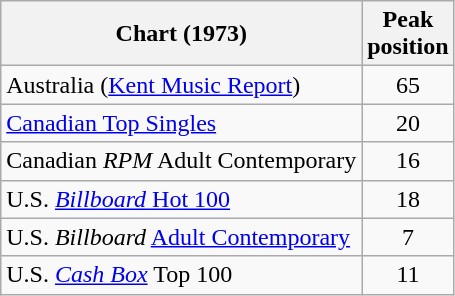<table class="wikitable sortable">
<tr>
<th>Chart (1973)</th>
<th>Peak<br>position</th>
</tr>
<tr>
<td>Australia (<a href='#'>Kent Music Report</a>)</td>
<td style="text-align:center;">65</td>
</tr>
<tr>
<td><a href='#'>Canadian Top Singles</a></td>
<td style="text-align:center;">20</td>
</tr>
<tr>
<td>Canadian <em>RPM</em> Adult Contemporary</td>
<td style="text-align:center;">16</td>
</tr>
<tr>
<td>U.S. <a href='#'><em>Billboard</em> Hot 100</a></td>
<td style="text-align:center;">18</td>
</tr>
<tr>
<td>U.S. <em>Billboard</em> <a href='#'>Adult Contemporary</a></td>
<td style="text-align:center;">7</td>
</tr>
<tr>
<td>U.S. <em><a href='#'>Cash Box</a></em> Top 100</td>
<td style="text-align:center;">11</td>
</tr>
</table>
